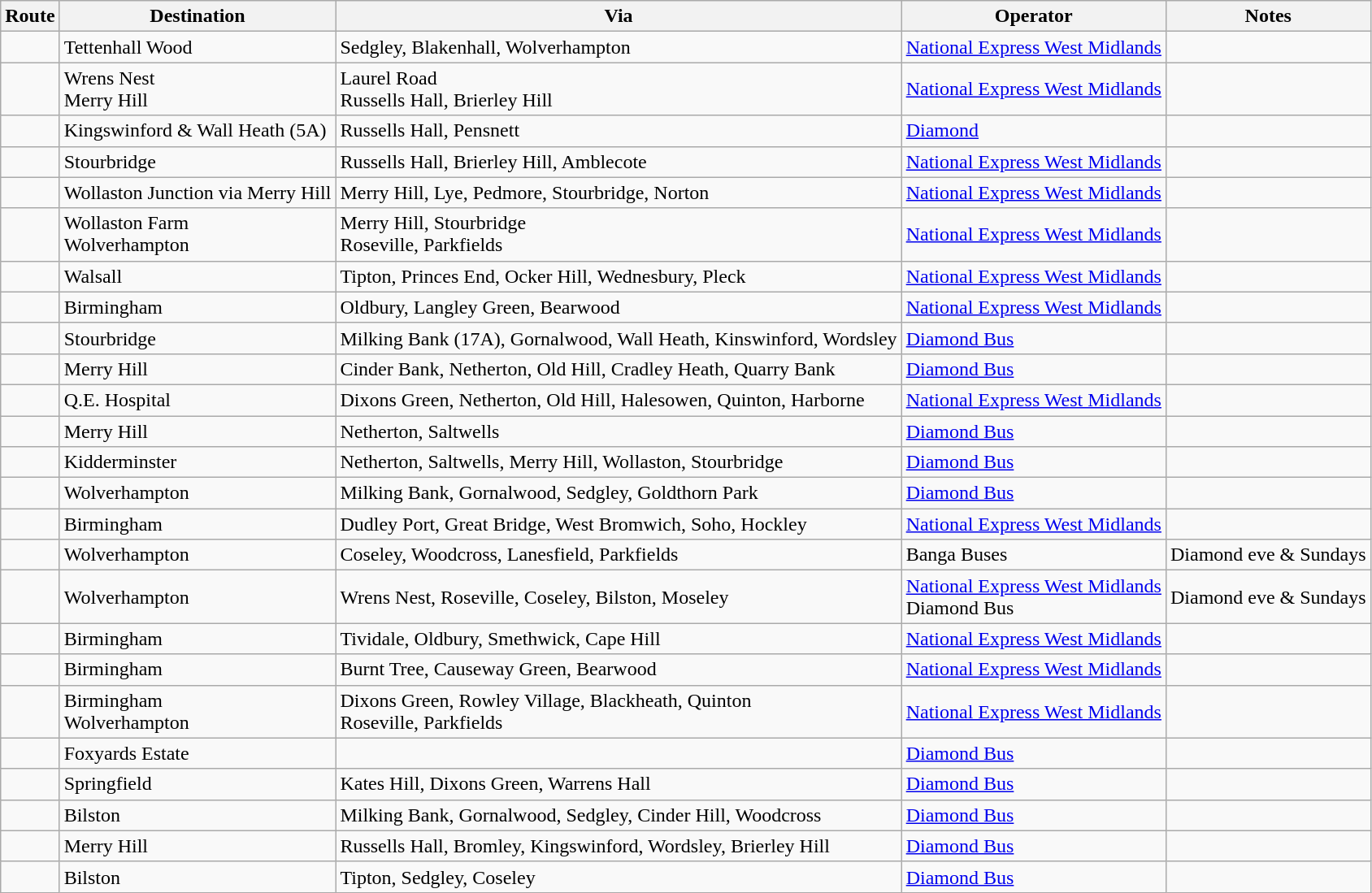<table class="wikitable sortable">
<tr>
<th>Route</th>
<th>Destination</th>
<th>Via</th>
<th>Operator</th>
<th>Notes</th>
</tr>
<tr>
<td><strong></strong></td>
<td>Tettenhall Wood</td>
<td>Sedgley, Blakenhall, Wolverhampton</td>
<td><a href='#'>National Express West Midlands</a></td>
<td></td>
</tr>
<tr>
<td><strong></strong></td>
<td>Wrens Nest<br>Merry Hill</td>
<td>Laurel Road<br>Russells Hall, Brierley Hill</td>
<td><a href='#'>National Express West Midlands</a></td>
<td></td>
</tr>
<tr>
<td><strong></strong></td>
<td>Kingswinford & Wall Heath (5A)</td>
<td>Russells Hall, Pensnett</td>
<td><a href='#'>Diamond</a></td>
<td></td>
</tr>
<tr>
<td><strong></strong></td>
<td>Stourbridge</td>
<td>Russells Hall, Brierley Hill, Amblecote</td>
<td><a href='#'>National Express West Midlands</a></td>
<td></td>
</tr>
<tr>
<td><strong></strong></td>
<td>Wollaston Junction via Merry Hill</td>
<td>Merry Hill, Lye, Pedmore, Stourbridge, Norton</td>
<td><a href='#'>National Express West Midlands</a></td>
<td></td>
</tr>
<tr>
<td><strong></strong></td>
<td>Wollaston Farm<br>Wolverhampton</td>
<td>Merry Hill, Stourbridge<br>Roseville, Parkfields</td>
<td><a href='#'>National Express West Midlands</a></td>
<td></td>
</tr>
<tr>
<td><strong></strong></td>
<td>Walsall</td>
<td>Tipton, Princes End, Ocker Hill, Wednesbury, Pleck</td>
<td><a href='#'>National Express West Midlands</a></td>
<td></td>
</tr>
<tr>
<td><strong></strong></td>
<td>Birmingham</td>
<td>Oldbury, Langley Green, Bearwood</td>
<td><a href='#'>National Express West Midlands</a></td>
<td></td>
</tr>
<tr>
<td><strong></strong></td>
<td>Stourbridge</td>
<td>Milking Bank (17A), Gornalwood, Wall Heath, Kinswinford, Wordsley</td>
<td><a href='#'>Diamond Bus</a></td>
<td></td>
</tr>
<tr>
<td><strong></strong></td>
<td>Merry Hill</td>
<td>Cinder Bank, Netherton, Old Hill, Cradley Heath, Quarry Bank</td>
<td><a href='#'>Diamond Bus</a></td>
<td></td>
</tr>
<tr>
<td><strong></strong></td>
<td>Q.E. Hospital</td>
<td>Dixons Green, Netherton, Old Hill, Halesowen, Quinton, Harborne</td>
<td><a href='#'>National Express West Midlands</a></td>
<td></td>
</tr>
<tr>
<td><strong></strong></td>
<td>Merry Hill</td>
<td>Netherton, Saltwells</td>
<td><a href='#'>Diamond Bus</a></td>
<td></td>
</tr>
<tr>
<td><strong></strong></td>
<td>Kidderminster</td>
<td>Netherton, Saltwells, Merry Hill, Wollaston, Stourbridge</td>
<td><a href='#'>Diamond Bus</a></td>
<td></td>
</tr>
<tr>
<td><strong></strong></td>
<td>Wolverhampton</td>
<td>Milking Bank, Gornalwood, Sedgley, Goldthorn Park</td>
<td><a href='#'>Diamond Bus</a></td>
<td></td>
</tr>
<tr>
<td><strong></strong></td>
<td>Birmingham</td>
<td>Dudley Port, Great Bridge, West Bromwich, Soho, Hockley</td>
<td><a href='#'>National Express West Midlands</a></td>
<td></td>
</tr>
<tr>
<td><strong></strong><br><strong></strong></td>
<td>Wolverhampton</td>
<td>Coseley, Woodcross, Lanesfield, Parkfields</td>
<td>Banga Buses</td>
<td>Diamond eve & Sundays</td>
</tr>
<tr>
<td><strong></strong><br><strong></strong></td>
<td>Wolverhampton</td>
<td>Wrens Nest, Roseville, Coseley, Bilston, Moseley</td>
<td><a href='#'>National Express West Midlands</a><br>Diamond Bus</td>
<td>Diamond eve & Sundays</td>
</tr>
<tr>
<td><strong></strong></td>
<td>Birmingham</td>
<td>Tividale, Oldbury, Smethwick, Cape Hill</td>
<td><a href='#'>National Express West Midlands</a></td>
<td></td>
</tr>
<tr>
<td><strong></strong></td>
<td>Birmingham</td>
<td>Burnt Tree, Causeway Green, Bearwood</td>
<td><a href='#'>National Express West Midlands</a></td>
<td></td>
</tr>
<tr>
<td><strong></strong></td>
<td>Birmingham<br>Wolverhampton</td>
<td>Dixons Green, Rowley Village, Blackheath, Quinton<br>Roseville, Parkfields</td>
<td><a href='#'>National Express West Midlands</a></td>
<td></td>
</tr>
<tr>
<td><strong></strong></td>
<td>Foxyards Estate</td>
<td></td>
<td><a href='#'>Diamond Bus</a></td>
<td></td>
</tr>
<tr>
<td><strong></strong></td>
<td>Springfield</td>
<td>Kates Hill, Dixons Green, Warrens Hall</td>
<td><a href='#'>Diamond Bus</a></td>
<td></td>
</tr>
<tr>
<td><strong></strong></td>
<td>Bilston</td>
<td>Milking Bank, Gornalwood, Sedgley, Cinder Hill, Woodcross</td>
<td><a href='#'>Diamond Bus</a></td>
<td></td>
</tr>
<tr>
<td><strong></strong></td>
<td>Merry Hill</td>
<td>Russells Hall, Bromley, Kingswinford, Wordsley, Brierley Hill</td>
<td><a href='#'>Diamond Bus</a></td>
<td></td>
</tr>
<tr>
<td><strong></strong></td>
<td>Bilston</td>
<td>Tipton, Sedgley, Coseley</td>
<td><a href='#'>Diamond Bus</a></td>
<td></td>
</tr>
</table>
